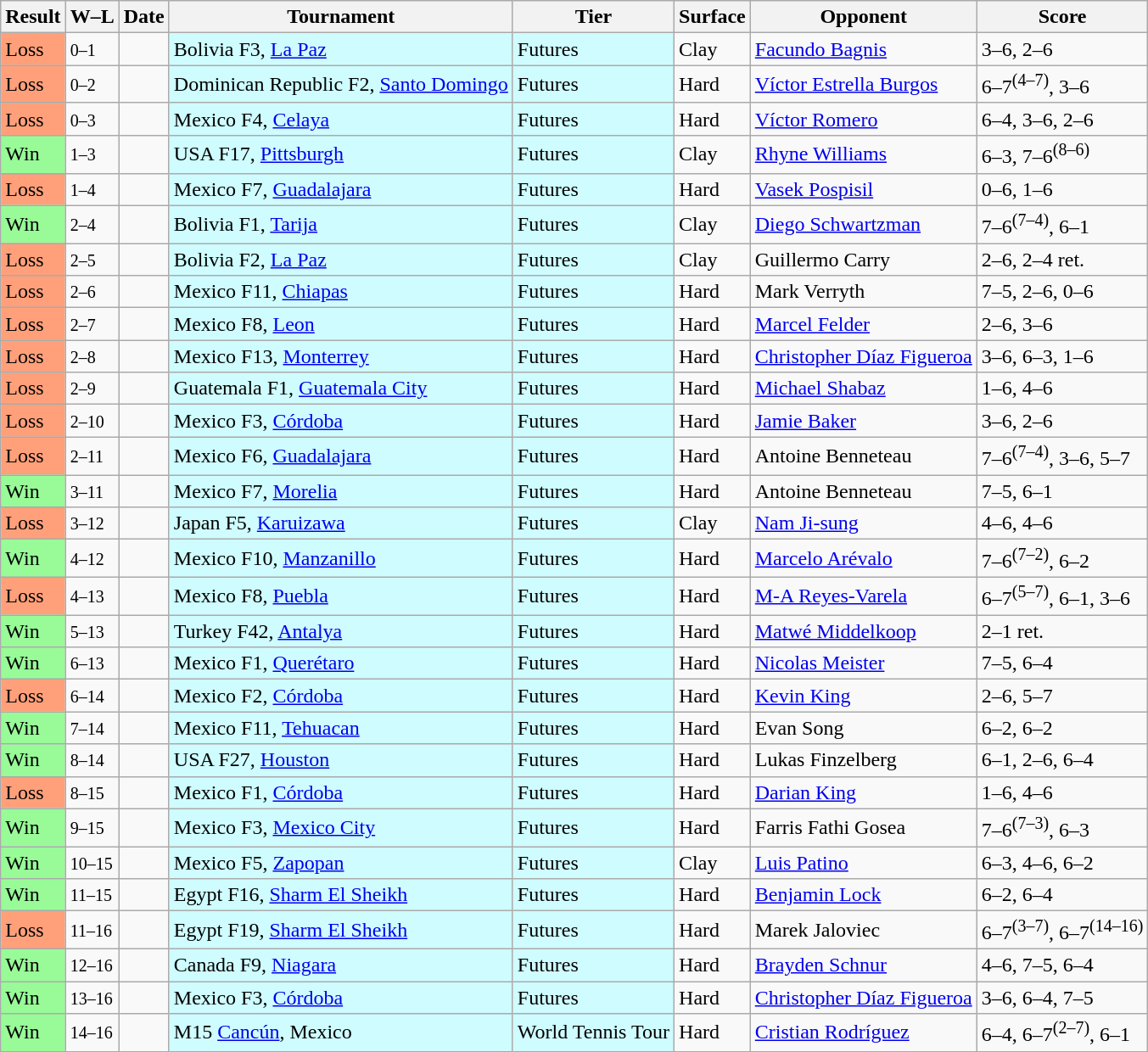<table class="sortable wikitable">
<tr>
<th>Result</th>
<th class="unsortable">W–L</th>
<th>Date</th>
<th>Tournament</th>
<th>Tier</th>
<th>Surface</th>
<th>Opponent</th>
<th class="unsortable">Score</th>
</tr>
<tr>
<td bgcolor=FFA07A>Loss</td>
<td><small>0–1</small></td>
<td></td>
<td style="background:#cffcff;">Bolivia F3, <a href='#'>La Paz</a></td>
<td style="background:#cffcff;">Futures</td>
<td>Clay</td>
<td> <a href='#'>Facundo Bagnis</a></td>
<td>3–6, 2–6</td>
</tr>
<tr>
<td bgcolor=FFA07A>Loss</td>
<td><small>0–2</small></td>
<td></td>
<td style="background:#cffcff;">Dominican Republic F2, <a href='#'>Santo Domingo</a></td>
<td style="background:#cffcff;">Futures</td>
<td>Hard</td>
<td> <a href='#'>Víctor Estrella Burgos</a></td>
<td>6–7<sup>(4–7)</sup>, 3–6</td>
</tr>
<tr>
<td bgcolor=FFA07A>Loss</td>
<td><small>0–3</small></td>
<td></td>
<td style="background:#cffcff;">Mexico F4, <a href='#'>Celaya</a></td>
<td style="background:#cffcff;">Futures</td>
<td>Hard</td>
<td> <a href='#'>Víctor Romero</a></td>
<td>6–4, 3–6, 2–6</td>
</tr>
<tr>
<td bgcolor=98FB98>Win</td>
<td><small>1–3</small></td>
<td></td>
<td style="background:#cffcff;">USA F17, <a href='#'>Pittsburgh</a></td>
<td style="background:#cffcff;">Futures</td>
<td>Clay</td>
<td> <a href='#'>Rhyne Williams</a></td>
<td>6–3, 7–6<sup>(8–6)</sup></td>
</tr>
<tr>
<td bgcolor=FFA07A>Loss</td>
<td><small>1–4</small></td>
<td></td>
<td style="background:#cffcff;">Mexico F7, <a href='#'>Guadalajara</a></td>
<td style="background:#cffcff;">Futures</td>
<td>Hard</td>
<td> <a href='#'>Vasek Pospisil</a></td>
<td>0–6, 1–6</td>
</tr>
<tr>
<td bgcolor=98FB98>Win</td>
<td><small>2–4</small></td>
<td></td>
<td style="background:#cffcff;">Bolivia F1, <a href='#'>Tarija</a></td>
<td style="background:#cffcff;">Futures</td>
<td>Clay</td>
<td> <a href='#'>Diego Schwartzman</a></td>
<td>7–6<sup>(7–4)</sup>, 6–1</td>
</tr>
<tr>
<td bgcolor=FFA07A>Loss</td>
<td><small>2–5</small></td>
<td></td>
<td style="background:#cffcff;">Bolivia F2, <a href='#'>La Paz</a></td>
<td style="background:#cffcff;">Futures</td>
<td>Clay</td>
<td> Guillermo Carry</td>
<td>2–6, 2–4 ret.</td>
</tr>
<tr>
<td bgcolor=FFA07A>Loss</td>
<td><small>2–6</small></td>
<td></td>
<td style="background:#cffcff;">Mexico F11, <a href='#'>Chiapas</a></td>
<td style="background:#cffcff;">Futures</td>
<td>Hard</td>
<td> Mark Verryth</td>
<td>7–5, 2–6, 0–6</td>
</tr>
<tr>
<td bgcolor=FFA07A>Loss</td>
<td><small>2–7</small></td>
<td></td>
<td style="background:#cffcff;">Mexico F8, <a href='#'>Leon</a></td>
<td style="background:#cffcff;">Futures</td>
<td>Hard</td>
<td> <a href='#'>Marcel Felder</a></td>
<td>2–6, 3–6</td>
</tr>
<tr>
<td bgcolor=FFA07A>Loss</td>
<td><small>2–8</small></td>
<td></td>
<td style="background:#cffcff;">Mexico F13, <a href='#'>Monterrey</a></td>
<td style="background:#cffcff;">Futures</td>
<td>Hard</td>
<td> <a href='#'>Christopher Díaz Figueroa</a></td>
<td>3–6, 6–3, 1–6</td>
</tr>
<tr>
<td bgcolor=FFA07A>Loss</td>
<td><small>2–9</small></td>
<td></td>
<td style="background:#cffcff;">Guatemala F1, <a href='#'>Guatemala City</a></td>
<td style="background:#cffcff;">Futures</td>
<td>Hard</td>
<td> <a href='#'>Michael Shabaz</a></td>
<td>1–6, 4–6</td>
</tr>
<tr>
<td bgcolor=FFA07A>Loss</td>
<td><small>2–10</small></td>
<td></td>
<td style="background:#cffcff;">Mexico F3, <a href='#'>Córdoba</a></td>
<td style="background:#cffcff;">Futures</td>
<td>Hard</td>
<td> <a href='#'>Jamie Baker</a></td>
<td>3–6, 2–6</td>
</tr>
<tr>
<td bgcolor=FFA07A>Loss</td>
<td><small>2–11</small></td>
<td></td>
<td style="background:#cffcff;">Mexico F6, <a href='#'>Guadalajara</a></td>
<td style="background:#cffcff;">Futures</td>
<td>Hard</td>
<td> Antoine Benneteau</td>
<td>7–6<sup>(7–4)</sup>, 3–6, 5–7</td>
</tr>
<tr>
<td bgcolor=98FB98>Win</td>
<td><small>3–11</small></td>
<td></td>
<td style="background:#cffcff;">Mexico F7, <a href='#'>Morelia</a></td>
<td style="background:#cffcff;">Futures</td>
<td>Hard</td>
<td> Antoine Benneteau</td>
<td>7–5, 6–1</td>
</tr>
<tr>
<td bgcolor=FFA07A>Loss</td>
<td><small>3–12</small></td>
<td></td>
<td style="background:#cffcff;">Japan F5, <a href='#'>Karuizawa</a></td>
<td style="background:#cffcff;">Futures</td>
<td>Clay</td>
<td> <a href='#'>Nam Ji-sung</a></td>
<td>4–6, 4–6</td>
</tr>
<tr>
<td bgcolor=98FB98>Win</td>
<td><small>4–12</small></td>
<td></td>
<td style="background:#cffcff;">Mexico F10, <a href='#'>Manzanillo</a></td>
<td style="background:#cffcff;">Futures</td>
<td>Hard</td>
<td> <a href='#'>Marcelo Arévalo</a></td>
<td>7–6<sup>(7–2)</sup>, 6–2</td>
</tr>
<tr>
<td bgcolor=FFA07A>Loss</td>
<td><small>4–13</small></td>
<td></td>
<td style="background:#cffcff;">Mexico F8, <a href='#'>Puebla</a></td>
<td style="background:#cffcff;">Futures</td>
<td>Hard</td>
<td> <a href='#'>M-A Reyes-Varela</a></td>
<td>6–7<sup>(5–7)</sup>, 6–1, 3–6</td>
</tr>
<tr>
<td bgcolor=98FB98>Win</td>
<td><small>5–13</small></td>
<td></td>
<td style="background:#cffcff;">Turkey F42, <a href='#'>Antalya</a></td>
<td style="background:#cffcff;">Futures</td>
<td>Hard</td>
<td> <a href='#'>Matwé Middelkoop</a></td>
<td>2–1 ret.</td>
</tr>
<tr>
<td bgcolor=98FB98>Win</td>
<td><small>6–13</small></td>
<td></td>
<td style="background:#cffcff;">Mexico F1, <a href='#'>Querétaro</a></td>
<td style="background:#cffcff;">Futures</td>
<td>Hard</td>
<td> <a href='#'>Nicolas Meister</a></td>
<td>7–5, 6–4</td>
</tr>
<tr>
<td bgcolor=FFA07A>Loss</td>
<td><small>6–14</small></td>
<td></td>
<td style="background:#cffcff;">Mexico F2, <a href='#'>Córdoba</a></td>
<td style="background:#cffcff;">Futures</td>
<td>Hard</td>
<td> <a href='#'>Kevin King</a></td>
<td>2–6, 5–7</td>
</tr>
<tr>
<td bgcolor=98FB98>Win</td>
<td><small>7–14</small></td>
<td></td>
<td style="background:#cffcff;">Mexico F11, <a href='#'>Tehuacan</a></td>
<td style="background:#cffcff;">Futures</td>
<td>Hard</td>
<td> Evan Song</td>
<td>6–2, 6–2</td>
</tr>
<tr>
<td bgcolor=98FB98>Win</td>
<td><small>8–14</small></td>
<td></td>
<td style="background:#cffcff;">USA F27, <a href='#'>Houston</a></td>
<td style="background:#cffcff;">Futures</td>
<td>Hard</td>
<td> Lukas Finzelberg</td>
<td>6–1, 2–6, 6–4</td>
</tr>
<tr>
<td bgcolor=FFA07A>Loss</td>
<td><small>8–15</small></td>
<td></td>
<td style="background:#cffcff;">Mexico F1, <a href='#'>Córdoba</a></td>
<td style="background:#cffcff;">Futures</td>
<td>Hard</td>
<td> <a href='#'>Darian King</a></td>
<td>1–6, 4–6</td>
</tr>
<tr>
<td bgcolor=98FB98>Win</td>
<td><small>9–15</small></td>
<td></td>
<td style="background:#cffcff;">Mexico F3, <a href='#'>Mexico City</a></td>
<td style="background:#cffcff;">Futures</td>
<td>Hard</td>
<td> Farris Fathi Gosea</td>
<td>7–6<sup>(7–3)</sup>, 6–3</td>
</tr>
<tr>
<td bgcolor=98FB98>Win</td>
<td><small>10–15</small></td>
<td></td>
<td style="background:#cffcff;">Mexico F5, <a href='#'>Zapopan</a></td>
<td style="background:#cffcff;">Futures</td>
<td>Clay</td>
<td> <a href='#'>Luis Patino</a></td>
<td>6–3, 4–6, 6–2</td>
</tr>
<tr>
<td bgcolor=98FB98>Win</td>
<td><small>11–15</small></td>
<td></td>
<td style="background:#cffcff;">Egypt F16, <a href='#'>Sharm El Sheikh</a></td>
<td style="background:#cffcff;">Futures</td>
<td>Hard</td>
<td> <a href='#'>Benjamin Lock</a></td>
<td>6–2, 6–4</td>
</tr>
<tr>
<td bgcolor=FFA07A>Loss</td>
<td><small>11–16</small></td>
<td></td>
<td style="background:#cffcff;">Egypt F19, <a href='#'>Sharm El Sheikh</a></td>
<td style="background:#cffcff;">Futures</td>
<td>Hard</td>
<td> Marek Jaloviec</td>
<td>6–7<sup>(3–7)</sup>, 6–7<sup>(14–16)</sup></td>
</tr>
<tr>
<td bgcolor=98FB98>Win</td>
<td><small>12–16</small></td>
<td></td>
<td style="background:#cffcff;">Canada F9, <a href='#'>Niagara</a></td>
<td style="background:#cffcff;">Futures</td>
<td>Hard</td>
<td> <a href='#'>Brayden Schnur</a></td>
<td>4–6, 7–5, 6–4</td>
</tr>
<tr>
<td bgcolor=98FB98>Win</td>
<td><small>13–16</small></td>
<td></td>
<td style="background:#cffcff;">Mexico F3, <a href='#'>Córdoba</a></td>
<td style="background:#cffcff;">Futures</td>
<td>Hard</td>
<td> <a href='#'>Christopher Díaz Figueroa</a></td>
<td>3–6, 6–4, 7–5</td>
</tr>
<tr>
<td bgcolor=98FB98>Win</td>
<td><small>14–16</small></td>
<td></td>
<td style="background:#cffcff;">M15 <a href='#'>Cancún</a>, Mexico</td>
<td style="background:#cffcff;">World Tennis Tour</td>
<td>Hard</td>
<td> <a href='#'>Cristian Rodríguez</a></td>
<td>6–4, 6–7<sup>(2–7)</sup>, 6–1</td>
</tr>
</table>
